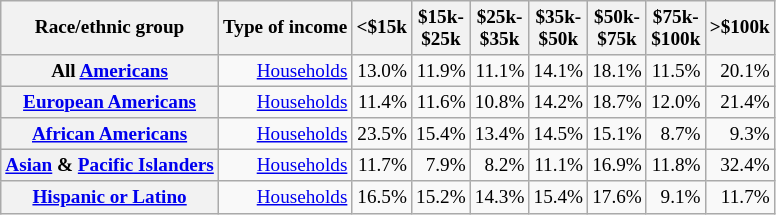<table class="wikitable" style="text-align:right; font-size:80%; margin-right:10px">
<tr>
<th>Race/ethnic group</th>
<th>Type of income</th>
<th><$15k</th>
<th>$15k-<br>$25k</th>
<th>$25k-<br>$35k</th>
<th>$35k-<br>$50k</th>
<th>$50k-<br>$75k</th>
<th>$75k-<br>$100k</th>
<th>>$100k</th>
</tr>
<tr>
<th rowspan=1>All <a href='#'>Americans</a></th>
<td><a href='#'>Households</a></td>
<td>13.0%</td>
<td>11.9%</td>
<td>11.1%</td>
<td>14.1%</td>
<td>18.1%</td>
<td>11.5%</td>
<td>20.1%</td>
</tr>
<tr>
<th rowspan=1><a href='#'>European Americans</a></th>
<td><a href='#'>Households</a></td>
<td>11.4%</td>
<td>11.6%</td>
<td>10.8%</td>
<td>14.2%</td>
<td>18.7%</td>
<td>12.0%</td>
<td>21.4%</td>
</tr>
<tr>
<th rowspan=1><a href='#'>African Americans</a></th>
<td><a href='#'>Households</a></td>
<td>23.5%</td>
<td>15.4%</td>
<td>13.4%</td>
<td>14.5%</td>
<td>15.1%</td>
<td>8.7%</td>
<td>9.3%</td>
</tr>
<tr>
<th rowspan=1><a href='#'>Asian</a> & <a href='#'>Pacific Islanders</a></th>
<td><a href='#'>Households</a></td>
<td>11.7%</td>
<td>7.9%</td>
<td>8.2%</td>
<td>11.1%</td>
<td>16.9%</td>
<td>11.8%</td>
<td>32.4%</td>
</tr>
<tr>
<th rowspan=1><a href='#'>Hispanic or Latino</a></th>
<td><a href='#'>Households</a></td>
<td>16.5%</td>
<td>15.2%</td>
<td>14.3%</td>
<td>15.4%</td>
<td>17.6%</td>
<td>9.1%</td>
<td>11.7%</td>
</tr>
</table>
